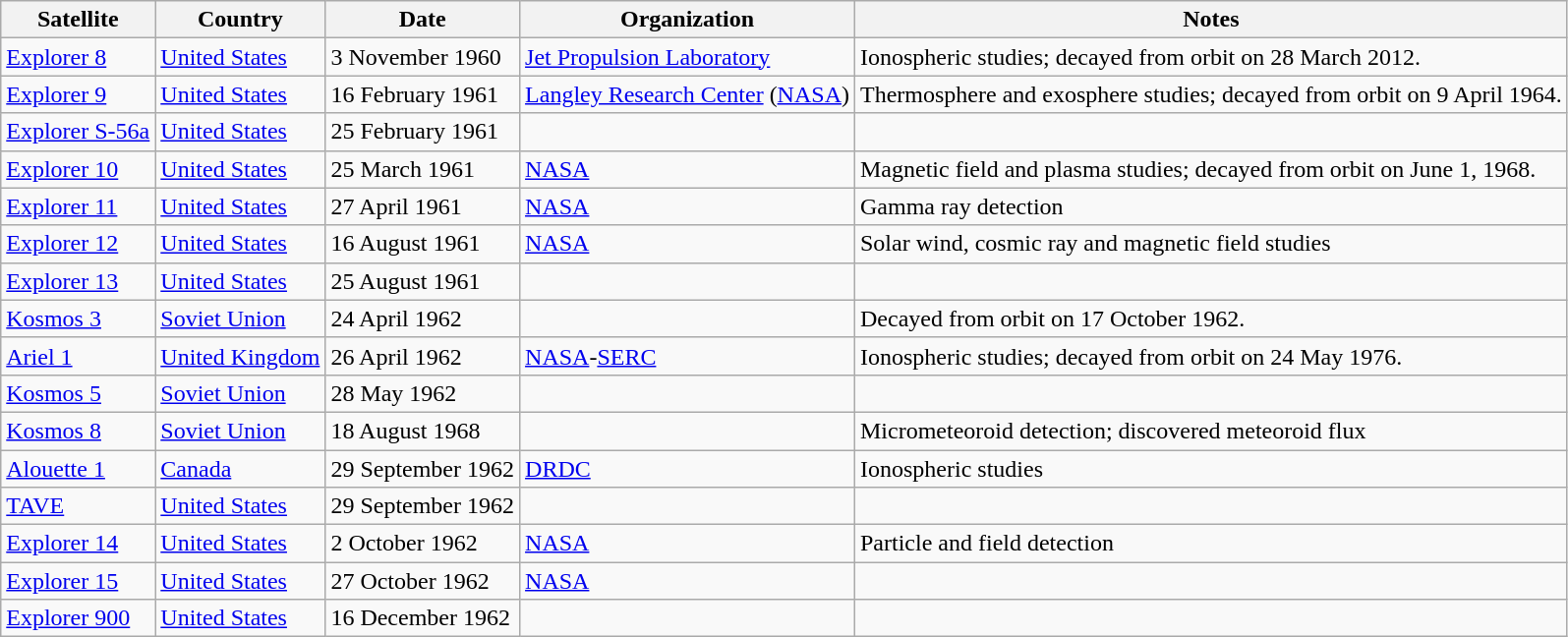<table class="wikitable sortable sticky-header">
<tr>
<th>Satellite</th>
<th>Country</th>
<th>Date</th>
<th>Organization</th>
<th>Notes</th>
</tr>
<tr>
<td><a href='#'>Explorer 8</a></td>
<td><a href='#'>United States</a></td>
<td>3 November 1960</td>
<td><a href='#'>Jet Propulsion Laboratory</a></td>
<td>Ionospheric studies; decayed from orbit on 28 March 2012.</td>
</tr>
<tr>
<td><a href='#'>Explorer 9</a></td>
<td><a href='#'>United States</a></td>
<td>16 February 1961</td>
<td><a href='#'>Langley Research Center</a> (<a href='#'>NASA</a>)</td>
<td>Thermosphere and exosphere studies; decayed from orbit on 9 April 1964.</td>
</tr>
<tr>
<td><a href='#'>Explorer S-56a</a></td>
<td><a href='#'>United States</a></td>
<td>25 February 1961</td>
<td></td>
<td></td>
</tr>
<tr>
<td><a href='#'>Explorer 10</a></td>
<td><a href='#'>United States</a></td>
<td>25 March 1961</td>
<td><a href='#'>NASA</a></td>
<td>Magnetic field and plasma studies; decayed from orbit on June 1, 1968.</td>
</tr>
<tr>
<td><a href='#'>Explorer 11</a></td>
<td><a href='#'>United States</a></td>
<td>27 April 1961</td>
<td><a href='#'>NASA</a></td>
<td>Gamma ray detection</td>
</tr>
<tr>
<td><a href='#'>Explorer 12</a></td>
<td><a href='#'>United States</a></td>
<td>16 August 1961</td>
<td><a href='#'>NASA</a></td>
<td>Solar wind, cosmic ray and magnetic field studies</td>
</tr>
<tr>
<td><a href='#'>Explorer 13</a></td>
<td><a href='#'>United States</a></td>
<td>25 August 1961</td>
<td></td>
<td></td>
</tr>
<tr>
<td><a href='#'>Kosmos 3</a></td>
<td><a href='#'>Soviet Union</a></td>
<td>24 April 1962</td>
<td></td>
<td>Decayed from orbit on 17 October 1962.</td>
</tr>
<tr>
<td><a href='#'>Ariel 1</a></td>
<td><a href='#'>United Kingdom</a></td>
<td>26 April 1962</td>
<td><a href='#'>NASA</a>-<a href='#'>SERC</a></td>
<td>Ionospheric studies; decayed from orbit on 24 May 1976.</td>
</tr>
<tr>
<td><a href='#'>Kosmos 5</a></td>
<td><a href='#'>Soviet Union</a></td>
<td>28 May 1962</td>
<td></td>
<td></td>
</tr>
<tr>
<td><a href='#'>Kosmos 8</a></td>
<td><a href='#'>Soviet Union</a></td>
<td>18 August 1968</td>
<td></td>
<td>Micrometeoroid detection; discovered meteoroid flux</td>
</tr>
<tr>
<td><a href='#'>Alouette 1</a></td>
<td><a href='#'>Canada</a></td>
<td>29 September 1962</td>
<td><a href='#'>DRDC</a></td>
<td>Ionospheric studies</td>
</tr>
<tr>
<td><a href='#'>TAVE</a></td>
<td><a href='#'>United States</a></td>
<td>29 September 1962</td>
<td></td>
<td></td>
</tr>
<tr>
<td><a href='#'>Explorer 14</a></td>
<td><a href='#'>United States</a></td>
<td>2 October 1962</td>
<td><a href='#'>NASA</a></td>
<td>Particle and field detection</td>
</tr>
<tr>
<td><a href='#'>Explorer 15</a></td>
<td><a href='#'>United States</a></td>
<td>27 October 1962</td>
<td><a href='#'>NASA</a></td>
<td></td>
</tr>
<tr>
<td><a href='#'>Explorer 900</a></td>
<td><a href='#'>United States</a></td>
<td>16 December 1962</td>
<td></td>
<td></td>
</tr>
</table>
